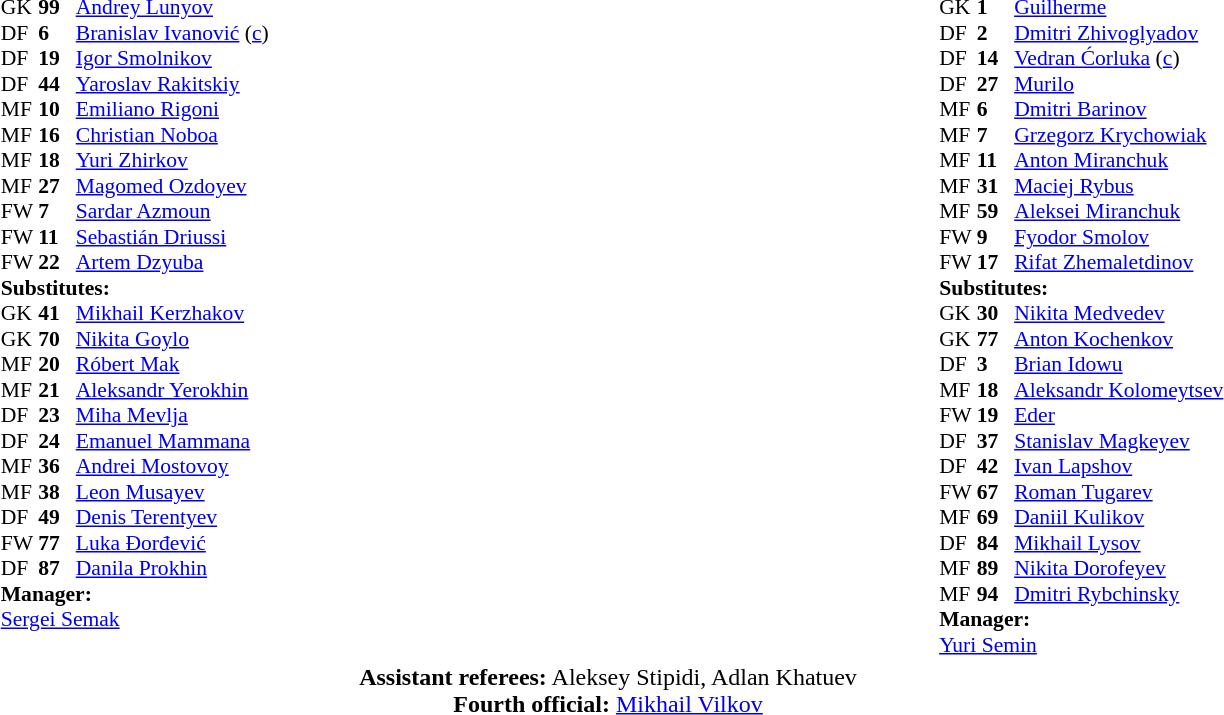<table width="100%">
<tr>
<td valign="top" width="50%" align=center><br><table style="font-size: 90%" cellspacing="0" cellpadding="0" align=center>
<tr>
<td colspan="4"></td>
</tr>
<tr>
<th width=25></th>
<th width=25></th>
</tr>
<tr>
<td>GK</td>
<td><strong>99</strong></td>
<td> <a href='#'>Andrey Lunyov</a></td>
</tr>
<tr>
<td>DF</td>
<td><strong>6 </strong></td>
<td> <a href='#'>Branislav Ivanović</a> (<a href='#'>c</a>)</td>
<td></td>
</tr>
<tr>
<td>DF</td>
<td><strong>19</strong></td>
<td> <a href='#'>Igor Smolnikov</a></td>
<td></td>
</tr>
<tr>
<td>DF</td>
<td><strong>44</strong></td>
<td> <a href='#'>Yaroslav Rakitskiy</a></td>
</tr>
<tr>
<td>MF</td>
<td><strong>10</strong></td>
<td> <a href='#'>Emiliano Rigoni</a></td>
<td></td>
<td></td>
</tr>
<tr>
<td>MF</td>
<td><strong>16</strong></td>
<td> <a href='#'>Christian Noboa</a></td>
<td></td>
<td></td>
</tr>
<tr>
<td>MF</td>
<td><strong>18</strong></td>
<td> <a href='#'>Yuri Zhirkov</a></td>
</tr>
<tr>
<td>MF</td>
<td><strong>27</strong></td>
<td> <a href='#'>Magomed Ozdoyev</a></td>
<td></td>
</tr>
<tr>
<td>FW</td>
<td><strong>7 </strong></td>
<td> <a href='#'>Sardar Azmoun</a></td>
<td></td>
<td></td>
</tr>
<tr>
<td>FW</td>
<td><strong>11</strong></td>
<td> <a href='#'>Sebastián Driussi</a></td>
</tr>
<tr>
<td>FW</td>
<td><strong>22</strong></td>
<td> <a href='#'>Artem Dzyuba</a></td>
</tr>
<tr>
<td colspan=3><strong>Substitutes:</strong></td>
</tr>
<tr>
<td>GK</td>
<td><strong>41</strong></td>
<td> <a href='#'>Mikhail Kerzhakov</a></td>
</tr>
<tr>
<td>GK</td>
<td><strong>70</strong></td>
<td> <a href='#'>Nikita Goylo</a></td>
</tr>
<tr>
<td>MF</td>
<td><strong>20</strong></td>
<td> <a href='#'>Róbert Mak</a></td>
<td></td>
<td></td>
</tr>
<tr>
<td>MF</td>
<td><strong>21</strong></td>
<td> <a href='#'>Aleksandr Yerokhin</a></td>
<td></td>
<td></td>
</tr>
<tr>
<td>DF</td>
<td><strong>23</strong></td>
<td> <a href='#'>Miha Mevlja</a></td>
</tr>
<tr>
<td>DF</td>
<td><strong>24</strong></td>
<td> <a href='#'>Emanuel Mammana</a></td>
</tr>
<tr>
<td>MF</td>
<td><strong>36</strong></td>
<td> <a href='#'>Andrei Mostovoy</a></td>
</tr>
<tr>
<td>MF</td>
<td><strong>38</strong></td>
<td> <a href='#'>Leon Musayev</a></td>
</tr>
<tr>
<td>DF</td>
<td><strong>49</strong></td>
<td> <a href='#'>Denis Terentyev</a></td>
</tr>
<tr>
<td>FW</td>
<td><strong>77</strong></td>
<td> <a href='#'>Luka Đorđević</a></td>
<td></td>
<td></td>
</tr>
<tr>
<td>DF</td>
<td><strong>87</strong></td>
<td> <a href='#'>Danila Prokhin</a></td>
</tr>
<tr>
<td colspan=3><strong>Manager:</strong></td>
</tr>
<tr>
<td colspan=4> <a href='#'>Sergei Semak</a></td>
</tr>
<tr>
</tr>
</table>
</td>
<td valign="top" width="50%"><br><table style="font-size: 90%" cellspacing="0" cellpadding="0" align=center>
<tr>
<td colspan="4"></td>
</tr>
<tr>
<th width=25></th>
<th width=25></th>
</tr>
<tr>
<td>GK</td>
<td><strong>1 </strong></td>
<td> <a href='#'>Guilherme</a></td>
</tr>
<tr>
<td>DF</td>
<td><strong>2 </strong></td>
<td> <a href='#'>Dmitri Zhivoglyadov</a></td>
<td></td>
<td></td>
</tr>
<tr>
<td>DF</td>
<td><strong>14</strong></td>
<td> <a href='#'>Vedran Ćorluka</a> (<a href='#'>c</a>)</td>
<td></td>
</tr>
<tr>
<td>DF</td>
<td><strong>27</strong></td>
<td> <a href='#'>Murilo</a></td>
</tr>
<tr>
<td>MF</td>
<td><strong>6 </strong></td>
<td> <a href='#'>Dmitri Barinov</a></td>
</tr>
<tr>
<td>MF</td>
<td><strong>7 </strong></td>
<td> <a href='#'>Grzegorz Krychowiak</a></td>
</tr>
<tr>
<td>MF</td>
<td><strong>11</strong></td>
<td> <a href='#'>Anton Miranchuk</a></td>
</tr>
<tr>
<td>MF</td>
<td><strong>31</strong></td>
<td> <a href='#'>Maciej Rybus</a></td>
</tr>
<tr>
<td>MF</td>
<td><strong>59</strong></td>
<td> <a href='#'>Aleksei Miranchuk</a></td>
</tr>
<tr>
<td>FW</td>
<td><strong>9 </strong></td>
<td> <a href='#'>Fyodor Smolov</a></td>
<td></td>
<td></td>
</tr>
<tr>
<td>FW</td>
<td><strong>17</strong></td>
<td> <a href='#'>Rifat Zhemaletdinov</a></td>
<td></td>
<td></td>
</tr>
<tr>
<td colspan=3><strong>Substitutes:</strong></td>
</tr>
<tr>
<td>GK</td>
<td><strong>30</strong></td>
<td> <a href='#'>Nikita Medvedev</a></td>
</tr>
<tr>
<td>GK</td>
<td><strong>77</strong></td>
<td> <a href='#'>Anton Kochenkov</a></td>
</tr>
<tr>
<td>DF</td>
<td><strong>3 </strong></td>
<td> <a href='#'>Brian Idowu</a></td>
<td></td>
<td></td>
</tr>
<tr>
<td>MF</td>
<td><strong>18</strong></td>
<td> <a href='#'>Aleksandr Kolomeytsev</a></td>
<td></td>
<td></td>
</tr>
<tr>
<td>FW</td>
<td><strong>19</strong></td>
<td> <a href='#'>Eder</a></td>
<td></td>
<td></td>
</tr>
<tr>
<td>DF</td>
<td><strong>37</strong></td>
<td> <a href='#'>Stanislav Magkeyev</a></td>
</tr>
<tr>
<td>DF</td>
<td><strong>42</strong></td>
<td> <a href='#'>Ivan Lapshov</a></td>
</tr>
<tr>
<td>FW</td>
<td><strong>67</strong></td>
<td> <a href='#'>Roman Tugarev</a></td>
</tr>
<tr>
<td>MF</td>
<td><strong>69</strong></td>
<td> <a href='#'>Daniil Kulikov</a></td>
</tr>
<tr>
<td>DF</td>
<td><strong>84</strong></td>
<td> <a href='#'>Mikhail Lysov</a></td>
</tr>
<tr>
<td>MF</td>
<td><strong>89</strong></td>
<td> <a href='#'>Nikita Dorofeyev</a></td>
</tr>
<tr>
<td>MF</td>
<td><strong>94</strong></td>
<td> <a href='#'>Dmitri Rybchinsky</a></td>
</tr>
<tr>
<td colspan=3><strong>Manager:</strong></td>
</tr>
<tr>
<td colspan=4> <a href='#'>Yuri Semin</a></td>
</tr>
<tr>
</tr>
</table>
</td>
</tr>
<tr>
<td colspan=2 align=center><strong>Assistant referees:</strong> Aleksey Stipidi, Adlan Khatuev<br><strong>Fourth official:</strong> <a href='#'>Mikhail Vilkov</a></td>
</tr>
</table>
